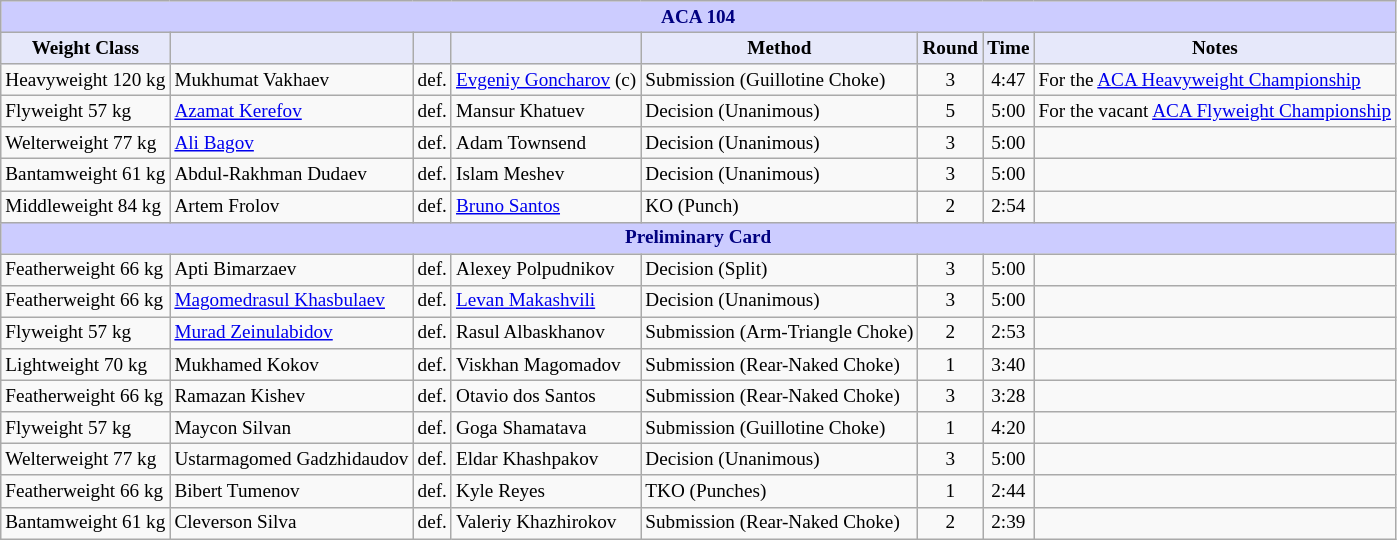<table class="wikitable" style="font-size: 80%;">
<tr>
<th colspan="8" style="background-color: #ccf; color: #000080; text-align: center;"><strong>ACA 104</strong></th>
</tr>
<tr>
<th colspan="1" style="background-color: #E6E8FA; color: #000000; text-align: center;">Weight Class</th>
<th colspan="1" style="background-color: #E6E8FA; color: #000000; text-align: center;"></th>
<th colspan="1" style="background-color: #E6E8FA; color: #000000; text-align: center;"></th>
<th colspan="1" style="background-color: #E6E8FA; color: #000000; text-align: center;"></th>
<th colspan="1" style="background-color: #E6E8FA; color: #000000; text-align: center;">Method</th>
<th colspan="1" style="background-color: #E6E8FA; color: #000000; text-align: center;">Round</th>
<th colspan="1" style="background-color: #E6E8FA; color: #000000; text-align: center;">Time</th>
<th colspan="1" style="background-color: #E6E8FA; color: #000000; text-align: center;">Notes</th>
</tr>
<tr>
<td>Heavyweight 120 kg</td>
<td> Mukhumat Vakhaev</td>
<td>def.</td>
<td> <a href='#'>Evgeniy Goncharov</a> (c)</td>
<td>Submission (Guillotine Choke)</td>
<td align=center>3</td>
<td align=center>4:47</td>
<td>For the <a href='#'>ACA Heavyweight Championship</a></td>
</tr>
<tr>
<td>Flyweight 57 kg</td>
<td> <a href='#'>Azamat Kerefov</a></td>
<td>def.</td>
<td> Mansur Khatuev</td>
<td>Decision (Unanimous)</td>
<td align=center>5</td>
<td align=center>5:00</td>
<td>For the vacant <a href='#'>ACA Flyweight Championship</a></td>
</tr>
<tr>
<td>Welterweight 77 kg</td>
<td> <a href='#'>Ali Bagov</a></td>
<td>def.</td>
<td> Adam Townsend</td>
<td>Decision (Unanimous)</td>
<td align=center>3</td>
<td align=center>5:00</td>
<td></td>
</tr>
<tr>
<td>Bantamweight 61 kg</td>
<td> Abdul-Rakhman Dudaev</td>
<td>def.</td>
<td> Islam Meshev</td>
<td>Decision (Unanimous)</td>
<td align=center>3</td>
<td align=center>5:00</td>
<td></td>
</tr>
<tr>
<td>Middleweight 84 kg</td>
<td> Artem Frolov</td>
<td>def.</td>
<td> <a href='#'>Bruno Santos</a></td>
<td>KO (Punch)</td>
<td align=center>2</td>
<td align=center>2:54</td>
<td></td>
</tr>
<tr>
<th colspan="8" style="background-color: #ccf; color: #000080; text-align: center;"><strong>Preliminary Card</strong></th>
</tr>
<tr>
<td>Featherweight 66 kg</td>
<td> Apti Bimarzaev</td>
<td>def.</td>
<td> Alexey Polpudnikov</td>
<td>Decision (Split)</td>
<td align=center>3</td>
<td align=center>5:00</td>
<td></td>
</tr>
<tr>
<td>Featherweight 66 kg</td>
<td> <a href='#'>Magomedrasul Khasbulaev</a></td>
<td>def.</td>
<td> <a href='#'>Levan Makashvili</a></td>
<td>Decision (Unanimous)</td>
<td align=center>3</td>
<td align=center>5:00</td>
<td></td>
</tr>
<tr>
<td>Flyweight 57 kg</td>
<td> <a href='#'>Murad Zeinulabidov</a></td>
<td>def.</td>
<td> Rasul Albaskhanov</td>
<td>Submission (Arm-Triangle Choke)</td>
<td align=center>2</td>
<td align=center>2:53</td>
<td></td>
</tr>
<tr>
<td>Lightweight 70 kg</td>
<td> Mukhamed Kokov</td>
<td>def.</td>
<td> Viskhan Magomadov</td>
<td>Submission (Rear-Naked Choke)</td>
<td align=center>1</td>
<td align=center>3:40</td>
<td></td>
</tr>
<tr>
<td>Featherweight 66 kg</td>
<td> Ramazan Kishev</td>
<td>def.</td>
<td> Otavio dos Santos</td>
<td>Submission (Rear-Naked Choke)</td>
<td align=center>3</td>
<td align=center>3:28</td>
<td></td>
</tr>
<tr>
<td>Flyweight 57 kg</td>
<td> Maycon Silvan</td>
<td>def.</td>
<td> Goga Shamatava</td>
<td>Submission (Guillotine Choke)</td>
<td align=center>1</td>
<td align=center>4:20</td>
<td></td>
</tr>
<tr>
<td>Welterweight 77 kg</td>
<td> Ustarmagomed Gadzhidaudov</td>
<td>def.</td>
<td> Eldar Khashpakov</td>
<td>Decision (Unanimous)</td>
<td align=center>3</td>
<td align=center>5:00</td>
<td></td>
</tr>
<tr>
<td>Featherweight 66 kg</td>
<td> Bibert Tumenov</td>
<td>def.</td>
<td> Kyle Reyes</td>
<td>TKO (Punches)</td>
<td align=center>1</td>
<td align=center>2:44</td>
<td></td>
</tr>
<tr>
<td>Bantamweight 61 kg</td>
<td> Cleverson Silva</td>
<td>def.</td>
<td> Valeriy Khazhirokov</td>
<td>Submission (Rear-Naked Choke)</td>
<td align=center>2</td>
<td align=center>2:39</td>
<td></td>
</tr>
</table>
